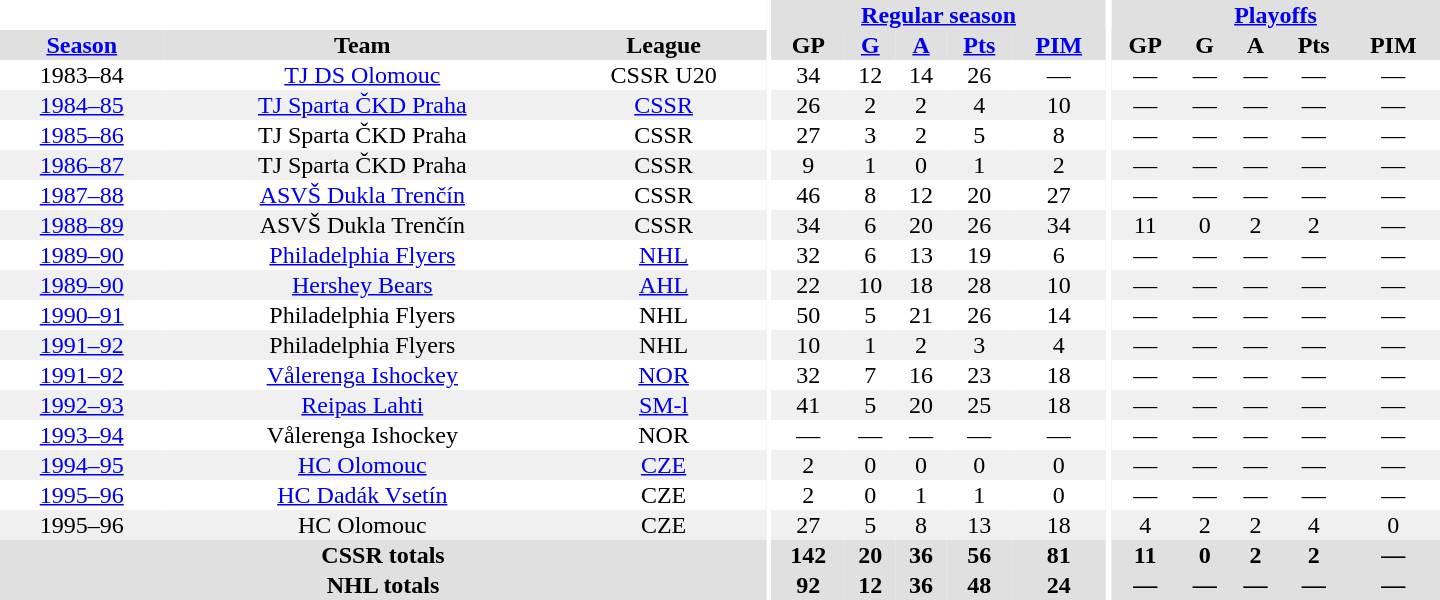<table border="0" cellpadding="1" cellspacing="0" style="text-align:center; width:60em">
<tr bgcolor="#e0e0e0">
<th colspan="3" bgcolor="#ffffff"></th>
<th rowspan="100" bgcolor="#ffffff"></th>
<th colspan="5"><a href='#'>Regular season</a></th>
<th rowspan="100" bgcolor="#ffffff"></th>
<th colspan="5"><a href='#'>Playoffs</a></th>
</tr>
<tr bgcolor="#e0e0e0">
<th><a href='#'>Season</a></th>
<th>Team</th>
<th>League</th>
<th>GP</th>
<th><a href='#'>G</a></th>
<th><a href='#'>A</a></th>
<th><a href='#'>Pts</a></th>
<th><a href='#'>PIM</a></th>
<th>GP</th>
<th>G</th>
<th>A</th>
<th>Pts</th>
<th>PIM</th>
</tr>
<tr>
<td>1983–84</td>
<td><a href='#'>TJ DS Olomouc</a></td>
<td>CSSR U20</td>
<td>34</td>
<td>12</td>
<td>14</td>
<td>26</td>
<td>—</td>
<td>—</td>
<td>—</td>
<td>—</td>
<td>—</td>
<td>—</td>
</tr>
<tr bgcolor="#f0f0f0">
<td><a href='#'>1984–85</a></td>
<td><a href='#'>TJ Sparta ČKD Praha</a></td>
<td><a href='#'>CSSR</a></td>
<td>26</td>
<td>2</td>
<td>2</td>
<td>4</td>
<td>10</td>
<td>—</td>
<td>—</td>
<td>—</td>
<td>—</td>
<td>—</td>
</tr>
<tr>
<td><a href='#'>1985–86</a></td>
<td>TJ Sparta ČKD Praha</td>
<td>CSSR</td>
<td>27</td>
<td>3</td>
<td>2</td>
<td>5</td>
<td>8</td>
<td>—</td>
<td>—</td>
<td>—</td>
<td>—</td>
<td>—</td>
</tr>
<tr bgcolor="#f0f0f0">
<td><a href='#'>1986–87</a></td>
<td>TJ Sparta ČKD Praha</td>
<td>CSSR</td>
<td>9</td>
<td>1</td>
<td>0</td>
<td>1</td>
<td>2</td>
<td>—</td>
<td>—</td>
<td>—</td>
<td>—</td>
<td>—</td>
</tr>
<tr>
<td><a href='#'>1987–88</a></td>
<td><a href='#'>ASVŠ Dukla Trenčín</a></td>
<td>CSSR</td>
<td>46</td>
<td>8</td>
<td>12</td>
<td>20</td>
<td>27</td>
<td>—</td>
<td>—</td>
<td>—</td>
<td>—</td>
<td>—</td>
</tr>
<tr bgcolor="#f0f0f0">
<td><a href='#'>1988–89</a></td>
<td>ASVŠ Dukla Trenčín</td>
<td>CSSR</td>
<td>34</td>
<td>6</td>
<td>20</td>
<td>26</td>
<td>34</td>
<td>11</td>
<td>0</td>
<td>2</td>
<td>2</td>
<td>—</td>
</tr>
<tr>
<td><a href='#'>1989–90</a></td>
<td><a href='#'>Philadelphia Flyers</a></td>
<td><a href='#'>NHL</a></td>
<td>32</td>
<td>6</td>
<td>13</td>
<td>19</td>
<td>6</td>
<td>—</td>
<td>—</td>
<td>—</td>
<td>—</td>
<td>—</td>
</tr>
<tr bgcolor="#f0f0f0">
<td><a href='#'>1989–90</a></td>
<td><a href='#'>Hershey Bears</a></td>
<td><a href='#'>AHL</a></td>
<td>22</td>
<td>10</td>
<td>18</td>
<td>28</td>
<td>10</td>
<td>—</td>
<td>—</td>
<td>—</td>
<td>—</td>
<td>—</td>
</tr>
<tr>
<td><a href='#'>1990–91</a></td>
<td>Philadelphia Flyers</td>
<td>NHL</td>
<td>50</td>
<td>5</td>
<td>21</td>
<td>26</td>
<td>14</td>
<td>—</td>
<td>—</td>
<td>—</td>
<td>—</td>
<td>—</td>
</tr>
<tr bgcolor="#f0f0f0">
<td><a href='#'>1991–92</a></td>
<td>Philadelphia Flyers</td>
<td>NHL</td>
<td>10</td>
<td>1</td>
<td>2</td>
<td>3</td>
<td>4</td>
<td>—</td>
<td>—</td>
<td>—</td>
<td>—</td>
<td>—</td>
</tr>
<tr>
<td><a href='#'>1991–92</a></td>
<td><a href='#'>Vålerenga Ishockey</a></td>
<td><a href='#'>NOR</a></td>
<td>32</td>
<td>7</td>
<td>16</td>
<td>23</td>
<td>18</td>
<td>—</td>
<td>—</td>
<td>—</td>
<td>—</td>
<td>—</td>
</tr>
<tr bgcolor="#f0f0f0">
<td><a href='#'>1992–93</a></td>
<td><a href='#'>Reipas Lahti</a></td>
<td><a href='#'>SM-l</a></td>
<td>41</td>
<td>5</td>
<td>20</td>
<td>25</td>
<td>18</td>
<td>—</td>
<td>—</td>
<td>—</td>
<td>—</td>
<td>—</td>
</tr>
<tr>
<td><a href='#'>1993–94</a></td>
<td>Vålerenga Ishockey</td>
<td>NOR</td>
<td>—</td>
<td>—</td>
<td>—</td>
<td>—</td>
<td>—</td>
<td>—</td>
<td>—</td>
<td>—</td>
<td>—</td>
<td>—</td>
</tr>
<tr bgcolor="#f0f0f0">
<td><a href='#'>1994–95</a></td>
<td><a href='#'>HC Olomouc</a></td>
<td><a href='#'>CZE</a></td>
<td>2</td>
<td>0</td>
<td>0</td>
<td>0</td>
<td>0</td>
<td>—</td>
<td>—</td>
<td>—</td>
<td>—</td>
<td>—</td>
</tr>
<tr>
<td><a href='#'>1995–96</a></td>
<td><a href='#'>HC Dadák Vsetín</a></td>
<td>CZE</td>
<td>2</td>
<td>0</td>
<td>1</td>
<td>1</td>
<td>0</td>
<td>—</td>
<td>—</td>
<td>—</td>
<td>—</td>
<td>—</td>
</tr>
<tr bgcolor="#f0f0f0">
<td>1995–96</td>
<td>HC Olomouc</td>
<td>CZE</td>
<td>27</td>
<td>5</td>
<td>8</td>
<td>13</td>
<td>18</td>
<td>4</td>
<td>2</td>
<td>2</td>
<td>4</td>
<td>0</td>
</tr>
<tr bgcolor="#e0e0e0">
<th colspan="3">CSSR totals</th>
<th>142</th>
<th>20</th>
<th>36</th>
<th>56</th>
<th>81</th>
<th>11</th>
<th>0</th>
<th>2</th>
<th>2</th>
<th>—</th>
</tr>
<tr bgcolor="#e0e0e0">
<th colspan="3">NHL totals</th>
<th>92</th>
<th>12</th>
<th>36</th>
<th>48</th>
<th>24</th>
<th>—</th>
<th>—</th>
<th>—</th>
<th>—</th>
<th>—</th>
</tr>
</table>
